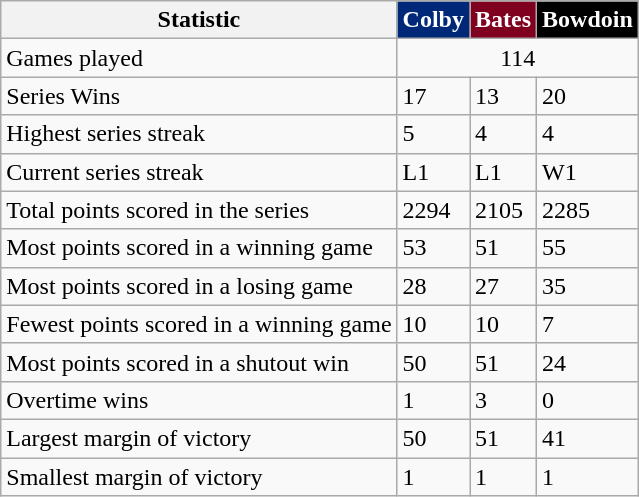<table class="wikitable">
<tr>
<th>Statistic</th>
<td align="center" style="background: #002878; color: #FFFFFF"><strong>Colby</strong></td>
<td align="center" style="background: #800020; color: #FFFFFF"><strong>Bates</strong></td>
<td align="center" style="background: #000000; color: #FFFFFF"><strong>Bowdoin</strong></td>
</tr>
<tr>
<td>Games played</td>
<td colspan="3" align="center">114</td>
</tr>
<tr>
<td>Series Wins</td>
<td>17</td>
<td>13</td>
<td>20</td>
</tr>
<tr>
<td>Highest series streak</td>
<td>5</td>
<td>4</td>
<td>4</td>
</tr>
<tr>
<td>Current series streak</td>
<td>L1</td>
<td>L1</td>
<td>W1</td>
</tr>
<tr>
<td>Total points scored in the series</td>
<td>2294</td>
<td>2105</td>
<td>2285</td>
</tr>
<tr>
<td>Most points scored in a winning game</td>
<td>53</td>
<td>51</td>
<td>55</td>
</tr>
<tr>
<td>Most points scored in a losing game</td>
<td>28</td>
<td>27</td>
<td>35</td>
</tr>
<tr>
<td>Fewest points scored in a winning game</td>
<td>10</td>
<td>10</td>
<td>7</td>
</tr>
<tr>
<td>Most points scored in a shutout win</td>
<td>50</td>
<td>51</td>
<td>24</td>
</tr>
<tr>
<td>Overtime wins</td>
<td>1</td>
<td>3</td>
<td>0</td>
</tr>
<tr>
<td>Largest margin of victory</td>
<td>50</td>
<td>51</td>
<td>41</td>
</tr>
<tr>
<td>Smallest margin of victory</td>
<td>1</td>
<td>1</td>
<td>1</td>
</tr>
</table>
